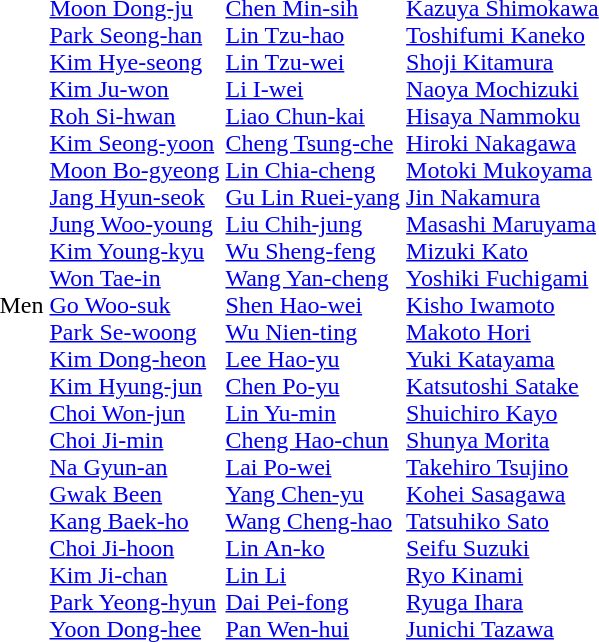<table>
<tr>
<td>Men<br></td>
<td><br><a href='#'>Moon Dong-ju</a><br><a href='#'>Park Seong-han</a><br><a href='#'>Kim Hye-seong</a><br><a href='#'>Kim Ju-won</a><br><a href='#'>Roh Si-hwan</a><br><a href='#'>Kim Seong-yoon</a><br><a href='#'>Moon Bo-gyeong</a><br><a href='#'>Jang Hyun-seok</a><br><a href='#'>Jung Woo-young</a><br><a href='#'>Kim Young-kyu</a><br><a href='#'>Won Tae-in</a><br><a href='#'>Go Woo-suk</a><br><a href='#'>Park Se-woong</a><br><a href='#'>Kim Dong-heon</a><br><a href='#'>Kim Hyung-jun</a><br><a href='#'>Choi Won-jun</a><br><a href='#'>Choi Ji-min</a><br><a href='#'>Na Gyun-an</a><br><a href='#'>Gwak Been</a><br><a href='#'>Kang Baek-ho</a><br><a href='#'>Choi Ji-hoon</a><br><a href='#'>Kim Ji-chan</a><br><a href='#'>Park Yeong-hyun</a><br><a href='#'>Yoon Dong-hee</a></td>
<td><br><a href='#'>Chen Min-sih</a><br><a href='#'>Lin Tzu-hao</a><br><a href='#'>Lin Tzu-wei</a><br><a href='#'>Li I-wei</a><br><a href='#'>Liao Chun-kai</a><br><a href='#'>Cheng Tsung-che</a><br><a href='#'>Lin Chia-cheng</a><br><a href='#'>Gu Lin Ruei-yang</a><br><a href='#'>Liu Chih-jung</a><br><a href='#'>Wu Sheng-feng</a><br><a href='#'>Wang Yan-cheng</a><br><a href='#'>Shen Hao-wei</a><br><a href='#'>Wu Nien-ting</a><br><a href='#'>Lee Hao-yu</a><br><a href='#'>Chen Po-yu</a><br><a href='#'>Lin Yu-min</a><br><a href='#'>Cheng Hao-chun</a><br><a href='#'>Lai Po-wei</a><br><a href='#'>Yang Chen-yu</a><br><a href='#'>Wang Cheng-hao</a><br><a href='#'>Lin An-ko</a><br><a href='#'>Lin Li</a><br><a href='#'>Dai Pei-fong</a><br><a href='#'>Pan Wen-hui</a></td>
<td><br><a href='#'>Kazuya Shimokawa</a><br><a href='#'>Toshifumi Kaneko</a><br><a href='#'>Shoji Kitamura</a><br><a href='#'>Naoya Mochizuki</a><br><a href='#'>Hisaya Nammoku</a><br><a href='#'>Hiroki Nakagawa</a><br><a href='#'>Motoki Mukoyama</a><br><a href='#'>Jin Nakamura</a><br><a href='#'>Masashi Maruyama</a><br><a href='#'>Mizuki Kato</a><br><a href='#'>Yoshiki Fuchigami</a><br><a href='#'>Kisho Iwamoto</a><br><a href='#'>Makoto Hori</a><br><a href='#'>Yuki Katayama</a><br><a href='#'>Katsutoshi Satake</a><br><a href='#'>Shuichiro Kayo</a><br><a href='#'>Shunya Morita</a><br><a href='#'>Takehiro Tsujino</a><br><a href='#'>Kohei Sasagawa</a><br><a href='#'>Tatsuhiko Sato</a><br><a href='#'>Seifu Suzuki</a><br><a href='#'>Ryo Kinami</a><br><a href='#'>Ryuga Ihara</a><br><a href='#'>Junichi Tazawa</a></td>
</tr>
</table>
